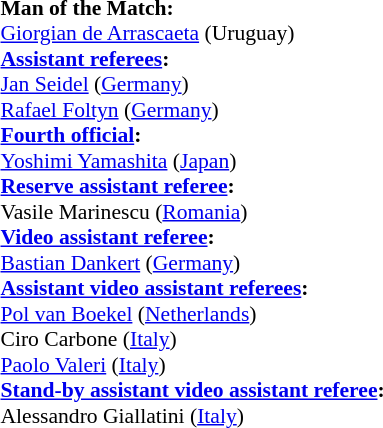<table style="width:100%; font-size:90%;">
<tr>
<td><br><strong>Man of the Match:</strong>
<br><a href='#'>Giorgian de Arrascaeta</a> (Uruguay)<br><strong><a href='#'>Assistant referees</a>:</strong>
<br><a href='#'>Jan Seidel</a> (<a href='#'>Germany</a>)
<br><a href='#'>Rafael Foltyn</a> (<a href='#'>Germany</a>)
<br><strong><a href='#'>Fourth official</a>:</strong>
<br><a href='#'>Yoshimi Yamashita</a> (<a href='#'>Japan</a>)
<br><strong><a href='#'>Reserve assistant referee</a>:</strong>
<br>Vasile Marinescu (<a href='#'>Romania</a>)
<br><strong><a href='#'>Video assistant referee</a>:</strong>
<br><a href='#'>Bastian Dankert</a> (<a href='#'>Germany</a>)
<br><strong><a href='#'>Assistant video assistant referees</a>:</strong>
<br><a href='#'>Pol van Boekel</a> (<a href='#'>Netherlands</a>)
<br>Ciro Carbone (<a href='#'>Italy</a>)
<br><a href='#'>Paolo Valeri</a> (<a href='#'>Italy</a>)
<br><strong><a href='#'>Stand-by assistant video assistant referee</a>:</strong>
<br>Alessandro Giallatini (<a href='#'>Italy</a>)</td>
</tr>
</table>
